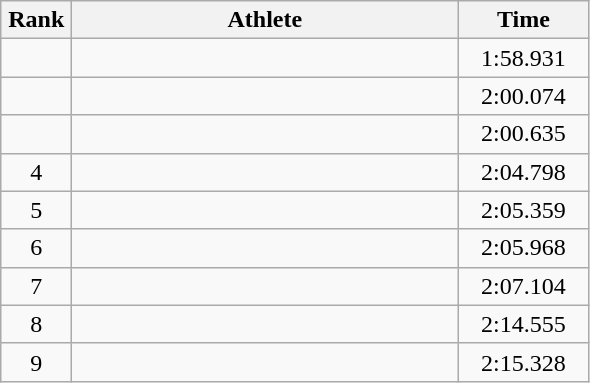<table class=wikitable style="text-align:center">
<tr>
<th width=40>Rank</th>
<th width=250>Athlete</th>
<th width=80>Time</th>
</tr>
<tr>
<td></td>
<td align=left></td>
<td>1:58.931</td>
</tr>
<tr>
<td></td>
<td align=left></td>
<td>2:00.074</td>
</tr>
<tr>
<td></td>
<td align=left></td>
<td>2:00.635</td>
</tr>
<tr>
<td>4</td>
<td align=left></td>
<td>2:04.798</td>
</tr>
<tr>
<td>5</td>
<td align=left></td>
<td>2:05.359</td>
</tr>
<tr>
<td>6</td>
<td align=left></td>
<td>2:05.968</td>
</tr>
<tr>
<td>7</td>
<td align=left></td>
<td>2:07.104</td>
</tr>
<tr>
<td>8</td>
<td align=left></td>
<td>2:14.555</td>
</tr>
<tr>
<td>9</td>
<td align=left></td>
<td>2:15.328</td>
</tr>
</table>
